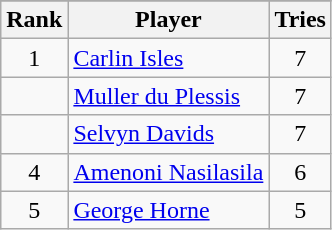<table class="wikitable sortable">
<tr>
</tr>
<tr>
<th>Rank</th>
<th>Player</th>
<th>Tries</th>
</tr>
<tr>
<td align=center>1</td>
<td> <a href='#'>Carlin Isles</a></td>
<td align=center>7</td>
</tr>
<tr>
<td align=center></td>
<td> <a href='#'>Muller du Plessis</a></td>
<td align=center>7</td>
</tr>
<tr>
<td align=center></td>
<td> <a href='#'>Selvyn Davids</a></td>
<td align=center>7</td>
</tr>
<tr>
<td align=center>4</td>
<td> <a href='#'>Amenoni Nasilasila</a></td>
<td align=center>6</td>
</tr>
<tr>
<td align=center>5</td>
<td> <a href='#'>George Horne</a></td>
<td align=center>5</td>
</tr>
</table>
